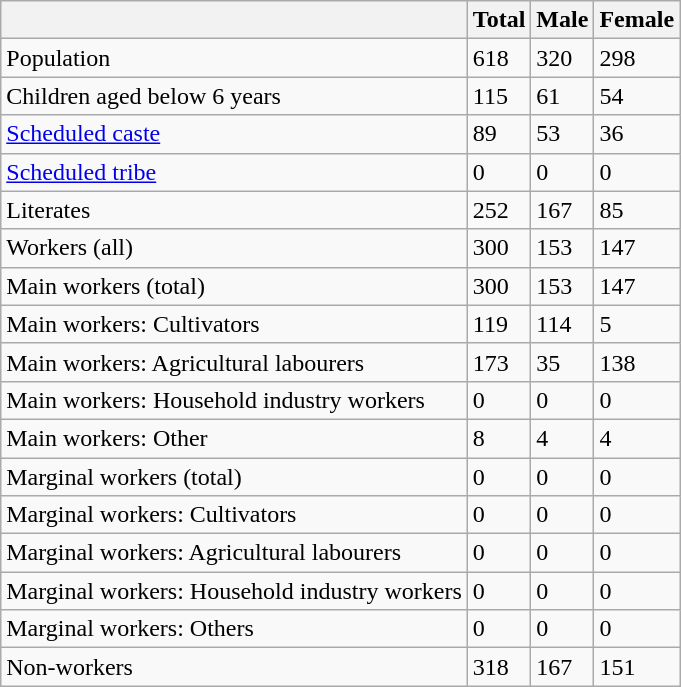<table class="wikitable sortable">
<tr>
<th></th>
<th>Total</th>
<th>Male</th>
<th>Female</th>
</tr>
<tr>
<td>Population</td>
<td>618</td>
<td>320</td>
<td>298</td>
</tr>
<tr>
<td>Children aged below 6 years</td>
<td>115</td>
<td>61</td>
<td>54</td>
</tr>
<tr>
<td><a href='#'>Scheduled caste</a></td>
<td>89</td>
<td>53</td>
<td>36</td>
</tr>
<tr>
<td><a href='#'>Scheduled tribe</a></td>
<td>0</td>
<td>0</td>
<td>0</td>
</tr>
<tr>
<td>Literates</td>
<td>252</td>
<td>167</td>
<td>85</td>
</tr>
<tr>
<td>Workers (all)</td>
<td>300</td>
<td>153</td>
<td>147</td>
</tr>
<tr>
<td>Main workers (total)</td>
<td>300</td>
<td>153</td>
<td>147</td>
</tr>
<tr>
<td>Main workers: Cultivators</td>
<td>119</td>
<td>114</td>
<td>5</td>
</tr>
<tr>
<td>Main workers: Agricultural labourers</td>
<td>173</td>
<td>35</td>
<td>138</td>
</tr>
<tr>
<td>Main workers: Household industry workers</td>
<td>0</td>
<td>0</td>
<td>0</td>
</tr>
<tr>
<td>Main workers: Other</td>
<td>8</td>
<td>4</td>
<td>4</td>
</tr>
<tr>
<td>Marginal workers (total)</td>
<td>0</td>
<td>0</td>
<td>0</td>
</tr>
<tr>
<td>Marginal workers: Cultivators</td>
<td>0</td>
<td>0</td>
<td>0</td>
</tr>
<tr>
<td>Marginal workers: Agricultural labourers</td>
<td>0</td>
<td>0</td>
<td>0</td>
</tr>
<tr>
<td>Marginal workers: Household industry workers</td>
<td>0</td>
<td>0</td>
<td>0</td>
</tr>
<tr>
<td>Marginal workers: Others</td>
<td>0</td>
<td>0</td>
<td>0</td>
</tr>
<tr>
<td>Non-workers</td>
<td>318</td>
<td>167</td>
<td>151</td>
</tr>
</table>
